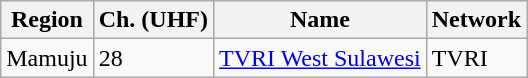<table class="wikitable">
<tr>
<th>Region</th>
<th>Ch. (UHF)</th>
<th>Name</th>
<th>Network</th>
</tr>
<tr>
<td>Mamuju</td>
<td>28</td>
<td><a href='#'>TVRI West Sulawesi</a></td>
<td>TVRI</td>
</tr>
</table>
